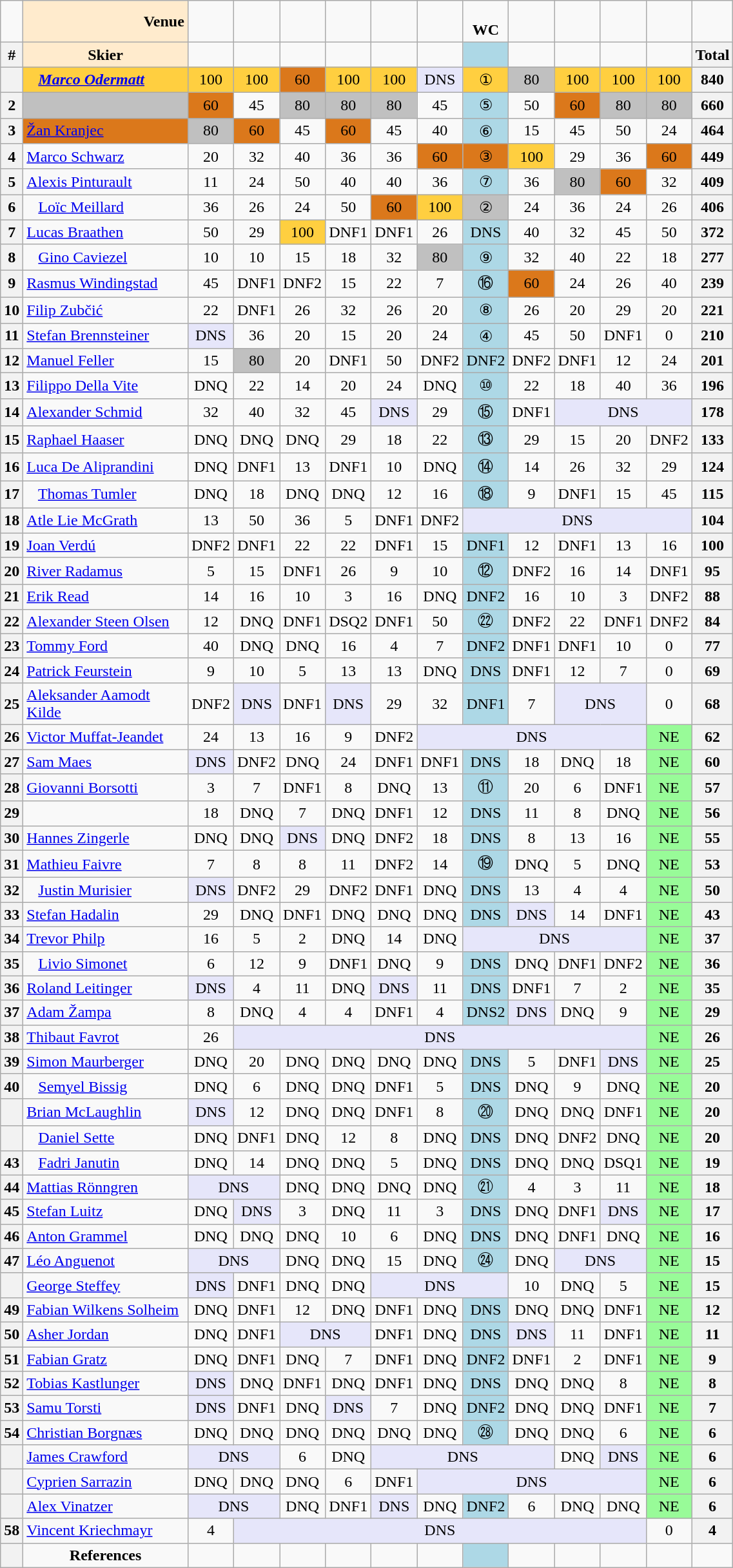<table class="wikitable" width=60% style="font-size:100%; text-align:center;">
<tr>
<td></td>
<td align=right bgcolor=ffebcd><strong>Venue</strong></td>
<td></td>
<td></td>
<td></td>
<td></td>
<td></td>
<td></td>
<td><br><strong>WC</strong></td>
<td></td>
<td></td>
<td></td>
<td></td>
</tr>
<tr>
<th>#</th>
<td bgcolor=ffebcd><strong>Skier</strong></td>
<td></td>
<td></td>
<td></td>
<td></td>
<td></td>
<td></td>
<td bgcolor=add8e6></td>
<td></td>
<td></td>
<td></td>
<td></td>
<th>Total</th>
</tr>
<tr>
<th></th>
<td align=left bgcolor=ffcf40>   <strong><em><a href='#'>Marco Odermatt</a></em></strong></td>
<td bgcolor=ffcf40>100</td>
<td bgcolor=ffcf40>100</td>
<td bgcolor=db781b>60</td>
<td bgcolor=ffcf40>100</td>
<td bgcolor=ffcf40>100</td>
<td bgcolor=lavender>DNS</td>
<td bgcolor=ffcf40>①</td>
<td bgcolor=c0c0c0>80</td>
<td bgcolor=ffcf40>100</td>
<td bgcolor=ffcf40>100</td>
<td bgcolor=ffcf40>100</td>
<th>840</th>
</tr>
<tr>
<th>2</th>
<td align=left bgcolor=c0c0c0></td>
<td bgcolor=db781b>60</td>
<td>45</td>
<td bgcolor=c0c0c0>80</td>
<td bgcolor=c0c0c0>80</td>
<td bgcolor=c0c0c0>80</td>
<td>45</td>
<td bgcolor=add8e6>⑤</td>
<td>50</td>
<td bgcolor=db781b>60</td>
<td bgcolor=c0c0c0>80</td>
<td bgcolor=c0c0c0>80</td>
<th>660</th>
</tr>
<tr>
<th>3</th>
<td align=left bgcolor=db781b> <a href='#'>Žan Kranjec</a></td>
<td bgcolor=c0c0c0>80</td>
<td bgcolor=db781b>60</td>
<td>45</td>
<td bgcolor=db781b>60</td>
<td>45</td>
<td>40</td>
<td bgcolor=add8e6>⑥</td>
<td>15</td>
<td>45</td>
<td>50</td>
<td>24</td>
<th>464</th>
</tr>
<tr>
<th>4</th>
<td align=left> <a href='#'>Marco Schwarz</a></td>
<td>20</td>
<td>32</td>
<td>40</td>
<td>36</td>
<td>36</td>
<td bgcolor=db781b>60</td>
<td bgcolor=db781b>③</td>
<td bgcolor=ffcf40>100</td>
<td>29</td>
<td>36</td>
<td bgcolor=db781b>60</td>
<th>449</th>
</tr>
<tr>
<th>5</th>
<td align=left> <a href='#'>Alexis Pinturault</a></td>
<td>11</td>
<td>24</td>
<td>50</td>
<td>40</td>
<td>40</td>
<td>36</td>
<td bgcolor=add8e6>⑦</td>
<td>36</td>
<td bgcolor=c0c0c0>80</td>
<td bgcolor=db781b>60</td>
<td>32</td>
<th>409</th>
</tr>
<tr>
<th>6</th>
<td align=left>   <a href='#'>Loïc Meillard</a></td>
<td>36</td>
<td>26</td>
<td>24</td>
<td>50</td>
<td bgcolor=db781b>60</td>
<td bgcolor=ffcf40>100</td>
<td bgcolor=c0c0c0>②</td>
<td>24</td>
<td>36</td>
<td>24</td>
<td>26</td>
<th>406</th>
</tr>
<tr>
<th>7</th>
<td align=left> <a href='#'>Lucas Braathen</a></td>
<td>50</td>
<td>29</td>
<td bgcolor=ffcf40>100</td>
<td>DNF1</td>
<td>DNF1</td>
<td>26</td>
<td bgcolor=add8e6>DNS</td>
<td>40</td>
<td>32</td>
<td>45</td>
<td>50</td>
<th>372</th>
</tr>
<tr>
<th>8</th>
<td align=left>   <a href='#'>Gino Caviezel</a></td>
<td>10</td>
<td>10</td>
<td>15</td>
<td>18</td>
<td>32</td>
<td bgcolor=c0c0c0>80</td>
<td bgcolor=add8e6>⑨</td>
<td>32</td>
<td>40</td>
<td>22</td>
<td>18</td>
<th>277</th>
</tr>
<tr>
<th>9</th>
<td align=left> <a href='#'>Rasmus Windingstad</a></td>
<td>45</td>
<td>DNF1</td>
<td>DNF2</td>
<td>15</td>
<td>22</td>
<td>7</td>
<td bgcolor=add8e6>⑯</td>
<td bgcolor=db781b>60</td>
<td>24</td>
<td>26</td>
<td>40</td>
<th>239</th>
</tr>
<tr>
<th>10</th>
<td align=left> <a href='#'>Filip Zubčić</a></td>
<td>22</td>
<td>DNF1</td>
<td>26</td>
<td>32</td>
<td>26</td>
<td>20</td>
<td bgcolor=add8e6>⑧</td>
<td>26</td>
<td>20</td>
<td>29</td>
<td>20</td>
<th>221</th>
</tr>
<tr>
<th>11</th>
<td align=left> <a href='#'>Stefan Brennsteiner</a></td>
<td bgcolor=lavender>DNS</td>
<td>36</td>
<td>20</td>
<td>15</td>
<td>20</td>
<td>24</td>
<td bgcolor=add8e6>④</td>
<td>45</td>
<td>50</td>
<td>DNF1</td>
<td>0</td>
<th>210</th>
</tr>
<tr>
<th>12</th>
<td align=left> <a href='#'>Manuel Feller</a></td>
<td>15</td>
<td bgcolor=c0c0c0>80</td>
<td>20</td>
<td>DNF1</td>
<td>50</td>
<td>DNF2</td>
<td bgcolor=add8e6>DNF2</td>
<td>DNF2</td>
<td>DNF1</td>
<td>12</td>
<td>24</td>
<th>201</th>
</tr>
<tr>
<th>13</th>
<td align=left> <a href='#'>Filippo Della Vite</a></td>
<td>DNQ</td>
<td>22</td>
<td>14</td>
<td>20</td>
<td>24</td>
<td>DNQ</td>
<td bgcolor=add8e6>⑩</td>
<td>22</td>
<td>18</td>
<td>40</td>
<td>36</td>
<th>196</th>
</tr>
<tr>
<th>14</th>
<td align=left> <a href='#'>Alexander Schmid</a></td>
<td>32</td>
<td>40</td>
<td>32</td>
<td>45</td>
<td bgcolor=lavender>DNS</td>
<td>29</td>
<td bgcolor=add8e6>⑮</td>
<td>DNF1</td>
<td colspan=3 bgcolor=lavender>DNS</td>
<th>178</th>
</tr>
<tr>
<th>15</th>
<td align=left> <a href='#'>Raphael Haaser</a></td>
<td>DNQ</td>
<td>DNQ</td>
<td>DNQ</td>
<td>29</td>
<td>18</td>
<td>22</td>
<td bgcolor=add8e6>⑬</td>
<td>29</td>
<td>15</td>
<td>20</td>
<td>DNF2</td>
<th>133</th>
</tr>
<tr>
<th>16</th>
<td align=left> <a href='#'>Luca De Aliprandini</a></td>
<td>DNQ</td>
<td>DNF1</td>
<td>13</td>
<td>DNF1</td>
<td>10</td>
<td>DNQ</td>
<td bgcolor=add8e6>⑭</td>
<td>14</td>
<td>26</td>
<td>32</td>
<td>29</td>
<th>124</th>
</tr>
<tr>
<th>17</th>
<td align=left>   <a href='#'>Thomas Tumler</a></td>
<td>DNQ</td>
<td>18</td>
<td>DNQ</td>
<td>DNQ</td>
<td>12</td>
<td>16</td>
<td bgcolor=add8e6>⑱</td>
<td>9</td>
<td>DNF1</td>
<td>15</td>
<td>45</td>
<th>115</th>
</tr>
<tr>
<th>18</th>
<td align=left> <a href='#'>Atle Lie McGrath</a></td>
<td>13</td>
<td>50</td>
<td>36</td>
<td>5</td>
<td>DNF1</td>
<td>DNF2</td>
<td colspan=5 bgcolor=lavender>DNS</td>
<th>104</th>
</tr>
<tr>
<th>19</th>
<td align=left> <a href='#'>Joan Verdú</a></td>
<td>DNF2</td>
<td>DNF1</td>
<td>22</td>
<td>22</td>
<td>DNF1</td>
<td>15</td>
<td bgcolor=add8e6>DNF1</td>
<td>12</td>
<td>DNF1</td>
<td>13</td>
<td>16</td>
<th>100</th>
</tr>
<tr>
<th>20</th>
<td align=left> <a href='#'>River Radamus</a></td>
<td>5</td>
<td>15</td>
<td>DNF1</td>
<td>26</td>
<td>9</td>
<td>10</td>
<td bgcolor=add8e6>⑫</td>
<td>DNF2</td>
<td>16</td>
<td>14</td>
<td>DNF1</td>
<th>95</th>
</tr>
<tr>
<th>21</th>
<td align=left> <a href='#'>Erik Read</a></td>
<td>14</td>
<td>16</td>
<td>10</td>
<td>3</td>
<td>16</td>
<td>DNQ</td>
<td bgcolor=add8e6>DNF2</td>
<td>16</td>
<td>10</td>
<td>3</td>
<td>DNF2</td>
<th>88</th>
</tr>
<tr>
<th>22</th>
<td align=left> <a href='#'>Alexander Steen Olsen</a></td>
<td>12</td>
<td>DNQ</td>
<td>DNF1</td>
<td>DSQ2</td>
<td>DNF1</td>
<td>50</td>
<td bgcolor=add8e6>㉒</td>
<td>DNF2</td>
<td>22</td>
<td>DNF1</td>
<td>DNF2</td>
<th>84</th>
</tr>
<tr>
<th>23</th>
<td align=left> <a href='#'>Tommy Ford</a></td>
<td>40</td>
<td>DNQ</td>
<td>DNQ</td>
<td>16</td>
<td>4</td>
<td>7</td>
<td bgcolor=add8e6>DNF2</td>
<td>DNF1</td>
<td>DNF1</td>
<td>10</td>
<td>0</td>
<th>77</th>
</tr>
<tr>
<th>24</th>
<td align=left> <a href='#'>Patrick Feurstein</a></td>
<td>9</td>
<td>10</td>
<td>5</td>
<td>13</td>
<td>13</td>
<td>DNQ</td>
<td bgcolor=add8e6>DNS</td>
<td>DNF1</td>
<td>12</td>
<td>7</td>
<td>0</td>
<th>69</th>
</tr>
<tr>
<th>25</th>
<td align=left> <a href='#'>Aleksander Aamodt Kilde</a></td>
<td>DNF2</td>
<td bgcolor=lavender>DNS</td>
<td>DNF1</td>
<td bgcolor=lavender>DNS</td>
<td>29</td>
<td>32</td>
<td bgcolor=add8e6>DNF1</td>
<td>7</td>
<td colspan=2 bgcolor=lavender>DNS</td>
<td>0</td>
<th>68</th>
</tr>
<tr>
<th>26</th>
<td align=left> <a href='#'>Victor Muffat-Jeandet</a></td>
<td>24</td>
<td>13</td>
<td>16</td>
<td>9</td>
<td>DNF2</td>
<td colspan=5 bgcolor=lavender>DNS</td>
<td bgcolor=palegreen>NE</td>
<th>62</th>
</tr>
<tr>
<th>27</th>
<td align=left> <a href='#'>Sam Maes</a></td>
<td bgcolor=lavender>DNS</td>
<td>DNF2</td>
<td>DNQ</td>
<td>24</td>
<td>DNF1</td>
<td>DNF1</td>
<td bgcolor=add8e6>DNS</td>
<td>18</td>
<td>DNQ</td>
<td>18</td>
<td bgcolor=palegreen>NE</td>
<th>60</th>
</tr>
<tr>
<th>28</th>
<td align=left> <a href='#'>Giovanni Borsotti</a></td>
<td>3</td>
<td>7</td>
<td>DNF1</td>
<td>8</td>
<td>DNQ</td>
<td>13</td>
<td bgcolor=add8e6>⑪</td>
<td>20</td>
<td>6</td>
<td>DNF1</td>
<td bgcolor=palegreen>NE</td>
<th>57</th>
</tr>
<tr>
<th>29</th>
<td align=left></td>
<td>18</td>
<td>DNQ</td>
<td>7</td>
<td>DNQ</td>
<td>DNF1</td>
<td>12</td>
<td bgcolor=add8e6>DNS</td>
<td>11</td>
<td>8</td>
<td>DNQ</td>
<td bgcolor=palegreen>NE</td>
<th>56</th>
</tr>
<tr>
<th>30</th>
<td align=left> <a href='#'>Hannes Zingerle</a></td>
<td>DNQ</td>
<td>DNQ</td>
<td bgcolor=lavender>DNS</td>
<td>DNQ</td>
<td>DNF2</td>
<td>18</td>
<td bgcolor=add8e6>DNS</td>
<td>8</td>
<td>13</td>
<td>16</td>
<td bgcolor=palegreen>NE</td>
<th>55</th>
</tr>
<tr>
<th>31</th>
<td align=left> <a href='#'>Mathieu Faivre</a></td>
<td>7</td>
<td>8</td>
<td>8</td>
<td>11</td>
<td>DNF2</td>
<td>14</td>
<td bgcolor=add8e6>⑲</td>
<td>DNQ</td>
<td>5</td>
<td>DNQ</td>
<td bgcolor=palegreen>NE</td>
<th>53</th>
</tr>
<tr>
<th>32</th>
<td align=left>   <a href='#'>Justin Murisier</a></td>
<td bgcolor=lavender>DNS</td>
<td>DNF2</td>
<td>29</td>
<td>DNF2</td>
<td>DNF1</td>
<td>DNQ</td>
<td bgcolor=add8e6>DNS</td>
<td>13</td>
<td>4</td>
<td>4</td>
<td bgcolor=palegreen>NE</td>
<th>50</th>
</tr>
<tr>
<th>33</th>
<td align=left> <a href='#'>Stefan Hadalin</a></td>
<td>29</td>
<td>DNQ</td>
<td>DNF1</td>
<td>DNQ</td>
<td>DNQ</td>
<td>DNQ</td>
<td bgcolor=add8e6>DNS</td>
<td bgcolor=lavender>DNS</td>
<td>14</td>
<td>DNF1</td>
<td bgcolor=palegreen>NE</td>
<th>43</th>
</tr>
<tr>
<th>34</th>
<td align=left> <a href='#'>Trevor Philp</a></td>
<td>16</td>
<td>5</td>
<td>2</td>
<td>DNQ</td>
<td>14</td>
<td>DNQ</td>
<td colspan=4 bgcolor=lavender>DNS</td>
<td bgcolor=palegreen>NE</td>
<th>37</th>
</tr>
<tr>
<th>35</th>
<td align=left>   <a href='#'>Livio Simonet</a></td>
<td>6</td>
<td>12</td>
<td>9</td>
<td>DNF1</td>
<td>DNQ</td>
<td>9</td>
<td bgcolor=add8e6>DNS</td>
<td>DNQ</td>
<td>DNF1</td>
<td>DNF2</td>
<td bgcolor=palegreen>NE</td>
<th>36</th>
</tr>
<tr>
<th>36</th>
<td align=left> <a href='#'>Roland Leitinger</a></td>
<td bgcolor=lavender>DNS</td>
<td>4</td>
<td>11</td>
<td>DNQ</td>
<td bgcolor=lavender>DNS</td>
<td>11</td>
<td bgcolor=add8e6>DNS</td>
<td>DNF1</td>
<td>7</td>
<td>2</td>
<td bgcolor=palegreen>NE</td>
<th>35</th>
</tr>
<tr>
<th>37</th>
<td align=left> <a href='#'>Adam Žampa</a></td>
<td>8</td>
<td>DNQ</td>
<td>4</td>
<td>4</td>
<td>DNF1</td>
<td>4</td>
<td bgcolor=add8e6>DNS2</td>
<td bgcolor=lavender>DNS</td>
<td>DNQ</td>
<td>9</td>
<td bgcolor=palegreen>NE</td>
<th>29</th>
</tr>
<tr>
<th>38</th>
<td align=left> <a href='#'>Thibaut Favrot</a></td>
<td>26</td>
<td colspan=9 bgcolor=lavender>DNS</td>
<td bgcolor=palegreen>NE</td>
<th>26</th>
</tr>
<tr>
<th>39</th>
<td align=left> <a href='#'>Simon Maurberger</a></td>
<td>DNQ</td>
<td>20</td>
<td>DNQ</td>
<td>DNQ</td>
<td>DNQ</td>
<td>DNQ</td>
<td bgcolor=add8e6>DNS</td>
<td>5</td>
<td>DNF1</td>
<td bgcolor=lavender>DNS</td>
<td bgcolor=palegreen>NE</td>
<th>25</th>
</tr>
<tr>
<th>40</th>
<td align=left>   <a href='#'>Semyel Bissig</a></td>
<td>DNQ</td>
<td>6</td>
<td>DNQ</td>
<td>DNQ</td>
<td>DNF1</td>
<td>5</td>
<td bgcolor=add8e6>DNS</td>
<td>DNQ</td>
<td>9</td>
<td>DNQ</td>
<td bgcolor=palegreen>NE</td>
<th>20</th>
</tr>
<tr>
<th></th>
<td align=left> <a href='#'>Brian McLaughlin</a></td>
<td bgcolor=lavender>DNS</td>
<td>12</td>
<td>DNQ</td>
<td>DNQ</td>
<td>DNF1</td>
<td>8</td>
<td bgcolor=add8e6>⑳</td>
<td>DNQ</td>
<td>DNQ</td>
<td>DNF1</td>
<td bgcolor=palegreen>NE</td>
<th>20</th>
</tr>
<tr>
<th></th>
<td align=left>   <a href='#'>Daniel Sette</a></td>
<td>DNQ</td>
<td>DNF1</td>
<td>DNQ</td>
<td>12</td>
<td>8</td>
<td>DNQ</td>
<td bgcolor=add8e6>DNS</td>
<td>DNQ</td>
<td>DNF2</td>
<td>DNQ</td>
<td bgcolor=palegreen>NE</td>
<th>20</th>
</tr>
<tr>
<th>43</th>
<td align=left>   <a href='#'>Fadri Janutin</a></td>
<td>DNQ</td>
<td>14</td>
<td>DNQ</td>
<td>DNQ</td>
<td>5</td>
<td>DNQ</td>
<td bgcolor=add8e6>DNS</td>
<td>DNQ</td>
<td>DNQ</td>
<td>DSQ1</td>
<td bgcolor=palegreen>NE</td>
<th>19</th>
</tr>
<tr>
<th>44</th>
<td align=left> <a href='#'>Mattias Rönngren</a></td>
<td colspan=2 bgcolor=lavender>DNS</td>
<td>DNQ</td>
<td>DNQ</td>
<td>DNQ</td>
<td>DNQ</td>
<td bgcolor=add8e6>㉑</td>
<td>4</td>
<td>3</td>
<td>11</td>
<td bgcolor=palegreen>NE</td>
<th>18</th>
</tr>
<tr>
<th>45</th>
<td align=left> <a href='#'>Stefan Luitz</a></td>
<td>DNQ</td>
<td bgcolor=lavender>DNS</td>
<td>3</td>
<td>DNQ</td>
<td>11</td>
<td>3</td>
<td bgcolor=add8e6>DNS</td>
<td>DNQ</td>
<td>DNF1</td>
<td bgcolor=lavender>DNS</td>
<td bgcolor=palegreen>NE</td>
<th>17</th>
</tr>
<tr>
<th>46</th>
<td align=left> <a href='#'>Anton Grammel</a></td>
<td>DNQ</td>
<td>DNQ</td>
<td>DNQ</td>
<td>10</td>
<td>6</td>
<td>DNQ</td>
<td bgcolor=add8e6>DNS</td>
<td>DNQ</td>
<td>DNF1</td>
<td>DNQ</td>
<td bgcolor=palegreen>NE</td>
<th>16</th>
</tr>
<tr>
<th>47</th>
<td align=left> <a href='#'>Léo Anguenot</a></td>
<td colspan=2 bgcolor=lavender>DNS</td>
<td>DNQ</td>
<td>DNQ</td>
<td>15</td>
<td>DNQ</td>
<td bgcolor=add8e6>㉔</td>
<td>DNQ</td>
<td colspan=2 bgcolor=lavender>DNS</td>
<td bgcolor=palegreen>NE</td>
<th>15</th>
</tr>
<tr>
<th></th>
<td align=left> <a href='#'>George Steffey</a></td>
<td bgcolor=lavender>DNS</td>
<td>DNF1</td>
<td>DNQ</td>
<td>DNQ</td>
<td colspan=3 bgcolor=lavender>DNS</td>
<td>10</td>
<td>DNQ</td>
<td>5</td>
<td bgcolor=palegreen>NE</td>
<th>15</th>
</tr>
<tr>
<th>49</th>
<td align=left> <a href='#'>Fabian Wilkens Solheim</a></td>
<td>DNQ</td>
<td>DNF1</td>
<td>12</td>
<td>DNQ</td>
<td>DNF1</td>
<td>DNQ</td>
<td bgcolor=add8e6>DNS</td>
<td>DNQ</td>
<td>DNQ</td>
<td>DNF1</td>
<td bgcolor=palegreen>NE</td>
<th>12</th>
</tr>
<tr>
<th>50</th>
<td align=left> <a href='#'>Asher Jordan</a></td>
<td>DNQ</td>
<td>DNF1</td>
<td colspan=2 bgcolor=lavender>DNS</td>
<td>DNF1</td>
<td>DNQ</td>
<td bgcolor=add8e6>DNS</td>
<td bgcolor=lavender>DNS</td>
<td>11</td>
<td>DNF1</td>
<td bgcolor=palegreen>NE</td>
<th>11</th>
</tr>
<tr>
<th>51</th>
<td align=left> <a href='#'>Fabian Gratz</a></td>
<td>DNQ</td>
<td>DNF1</td>
<td>DNQ</td>
<td>7</td>
<td>DNF1</td>
<td>DNQ</td>
<td bgcolor=add8e6>DNF2</td>
<td>DNF1</td>
<td>2</td>
<td>DNF1</td>
<td bgcolor=palegreen>NE</td>
<th>9</th>
</tr>
<tr>
<th>52</th>
<td align=left> <a href='#'>Tobias Kastlunger</a></td>
<td bgcolor=lavender>DNS</td>
<td>DNQ</td>
<td>DNF1</td>
<td>DNQ</td>
<td>DNF1</td>
<td>DNQ</td>
<td bgcolor=add8e6>DNS</td>
<td>DNQ</td>
<td>DNQ</td>
<td>8</td>
<td bgcolor=palegreen>NE</td>
<th>8</th>
</tr>
<tr>
<th>53</th>
<td align=left> <a href='#'>Samu Torsti</a></td>
<td bgcolor=lavender>DNS</td>
<td>DNF1</td>
<td>DNQ</td>
<td bgcolor=lavender>DNS</td>
<td>7</td>
<td>DNQ</td>
<td bgcolor=add8e6>DNF2</td>
<td>DNQ</td>
<td>DNQ</td>
<td>DNF1</td>
<td bgcolor=palegreen>NE</td>
<th>7</th>
</tr>
<tr>
<th>54</th>
<td align=left> <a href='#'>Christian Borgnæs</a></td>
<td>DNQ</td>
<td>DNQ</td>
<td>DNQ</td>
<td>DNQ</td>
<td>DNQ</td>
<td>DNQ</td>
<td bgcolor=add8e6>㉘</td>
<td>DNQ</td>
<td>DNQ</td>
<td>6</td>
<td bgcolor=palegreen>NE</td>
<th>6</th>
</tr>
<tr>
<th></th>
<td align=left> <a href='#'>James Crawford</a></td>
<td colspan=2 bgcolor=lavender>DNS</td>
<td>6</td>
<td>DNQ</td>
<td colspan=4 bgcolor=lavender>DNS</td>
<td>DNQ</td>
<td bgcolor=lavender>DNS</td>
<td bgcolor=palegreen>NE</td>
<th>6</th>
</tr>
<tr>
<th></th>
<td align=left> <a href='#'>Cyprien Sarrazin</a></td>
<td>DNQ</td>
<td>DNQ</td>
<td>DNQ</td>
<td>6</td>
<td>DNF1</td>
<td colspan=5 bgcolor=lavender>DNS</td>
<td bgcolor=palegreen>NE</td>
<th>6</th>
</tr>
<tr>
<th></th>
<td align=left> <a href='#'>Alex Vinatzer</a></td>
<td colspan=2 bgcolor=lavender>DNS</td>
<td>DNQ</td>
<td>DNF1</td>
<td bgcolor=lavender>DNS</td>
<td>DNQ</td>
<td bgcolor=add8e6>DNF2</td>
<td>6</td>
<td>DNQ</td>
<td>DNQ</td>
<td bgcolor=palegreen>NE</td>
<th>6</th>
</tr>
<tr>
<th>58</th>
<td align=left> <a href='#'>Vincent Kriechmayr</a></td>
<td>4</td>
<td colspan=9 bgcolor=lavender>DNS</td>
<td>0</td>
<th>4</th>
</tr>
<tr>
<th></th>
<td align=center><strong>References</strong></td>
<td></td>
<td></td>
<td></td>
<td></td>
<td></td>
<td></td>
<td bgcolor=add8e6></td>
<td></td>
<td></td>
<td></td>
<td></td>
</tr>
</table>
